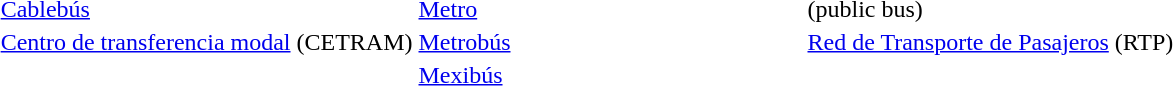<table style="margin:auto">
<tr>
<td> <a href='#'>Cablebús</a></td>
<td width=33%> <a href='#'>Metro</a></td>
<td>  (public bus)</td>
</tr>
<tr>
<td> <a href='#'>Centro de transferencia modal</a> (CETRAM)</td>
<td> <a href='#'>Metrobús</a></td>
<td> <a href='#'>Red de Transporte de Pasajeros</a> (RTP)</td>
</tr>
<tr>
<td></td>
<td> <a href='#'>Mexibús</a></td>
<td></td>
</tr>
</table>
